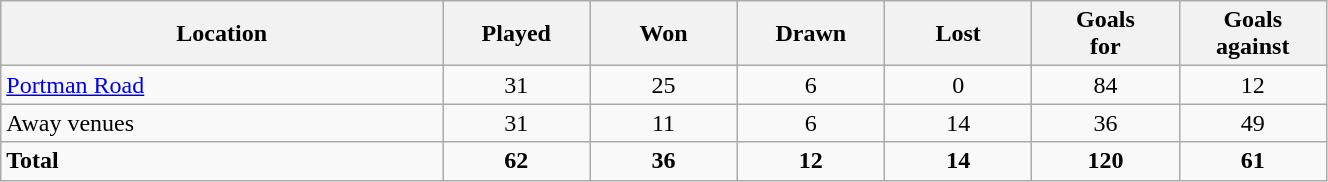<table class="sortable wikitable" width=70%>
<tr>
<th width=30%>Location</th>
<th width=10%>Played</th>
<th width=10%>Won</th>
<th width=10%>Drawn</th>
<th width=10%>Lost</th>
<th width=10%>Goals<br>for</th>
<th width=10%>Goals<br>against</th>
</tr>
<tr>
<td><a href='#'>Portman Road</a></td>
<td align=center>31</td>
<td align=center>25</td>
<td align=center>6</td>
<td align=center>0</td>
<td align=center>84</td>
<td align=center>12</td>
</tr>
<tr>
<td>Away venues</td>
<td align=center>31</td>
<td align=center>11</td>
<td align=center>6</td>
<td align=center>14</td>
<td align=center>36</td>
<td align=center>49</td>
</tr>
<tr class="sortbottom">
<td><strong>Total</strong></td>
<td align=center><strong>62</strong></td>
<td align=center><strong>36</strong></td>
<td align=center><strong>12</strong></td>
<td align=center><strong>14</strong></td>
<td align=center><strong>120</strong></td>
<td align=center><strong>61</strong></td>
</tr>
</table>
